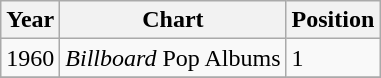<table class="wikitable">
<tr>
<th>Year</th>
<th>Chart</th>
<th>Position</th>
</tr>
<tr>
<td>1960</td>
<td><em>Billboard</em> Pop Albums</td>
<td>1</td>
</tr>
<tr>
</tr>
</table>
